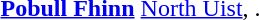<table border="0">
<tr>
<td></td>
<td><strong><a href='#'>Pobull Fhinn</a></strong> <a href='#'>North Uist</a>, .</td>
</tr>
</table>
